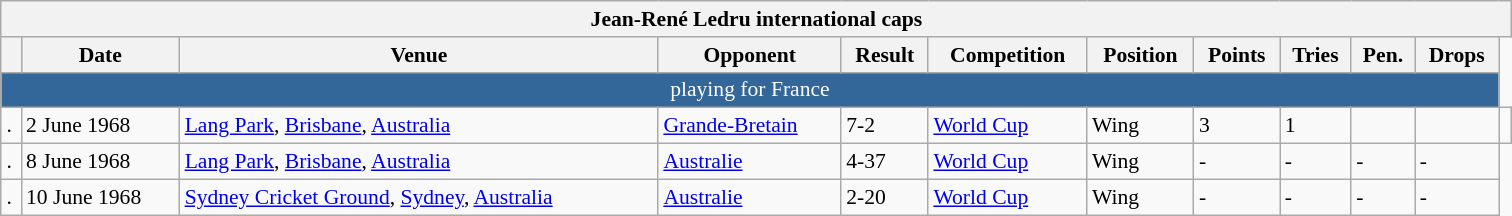<table class="wikitable sortable" style="float:center; border:1px; font-size:90%; margin-left:1em;" border="1">
<tr>
<th colspan="12" width="1000">Jean-René Ledru international caps</th>
</tr>
<tr>
<th></th>
<th>Date</th>
<th>Venue</th>
<th>Opponent</th>
<th>Result</th>
<th>Competition</th>
<th>Position</th>
<th>Points</th>
<th>Tries</th>
<th>Pen.</th>
<th>Drops</th>
</tr>
<tr>
<td colspan="11" style="text-align:center; background-color:#369; color:#ffffff;">playing for France</td>
</tr>
<tr>
<td>.</td>
<td>2 June 1968</td>
<td><a href='#'>Lang Park</a>, <a href='#'>Brisbane</a>, <a href='#'>Australia</a></td>
<td><a href='#'>Grande-Bretain</a></td>
<td>7-2</td>
<td><a href='#'>World Cup</a></td>
<td>Wing</td>
<td>3</td>
<td>1</td>
<td></td>
<td></td>
<td><span></span></td>
</tr>
<tr>
<td>.</td>
<td>8 June 1968</td>
<td><a href='#'>Lang Park</a>, <a href='#'>Brisbane</a>, <a href='#'>Australia</a></td>
<td><a href='#'>Australie</a></td>
<td>4-37</td>
<td><a href='#'>World Cup</a></td>
<td>Wing</td>
<td>-</td>
<td>-</td>
<td>-</td>
<td>-</td>
</tr>
<tr>
<td>.</td>
<td>10 June 1968</td>
<td><a href='#'>Sydney Cricket Ground</a>, <a href='#'>Sydney</a>, <a href='#'>Australia</a></td>
<td><a href='#'>Australie</a></td>
<td>2-20</td>
<td><a href='#'>World Cup</a></td>
<td>Wing</td>
<td>-</td>
<td>-</td>
<td>-</td>
<td>-</td>
</tr>
</table>
